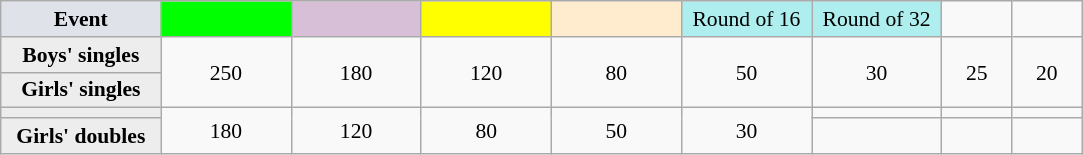<table class=wikitable style=font-size:90%;text-align:center>
<tr>
<td style="width:100px; background:#dfe2e9;"><strong>Event</strong></td>
<td style="width:80px; background:lime;"><strong></strong></td>
<td style="width:80px; background:thistle;"></td>
<td style="width:80px; background:#ff0;"></td>
<td style="width:80px; background:#ffebcd;"></td>
<td style="width:80px; background:#afeeee;">Round of 16</td>
<td style="width:80px; background:#afeeee;">Round of 32</td>
<td style="width:40px;"></td>
<td style="width:40px;"></td>
</tr>
<tr>
<th style="background:#ededed;">Boys' singles</th>
<td rowspan="2">250</td>
<td rowspan="2">180</td>
<td rowspan="2">120</td>
<td rowspan="2">80</td>
<td rowspan="2">50</td>
<td rowspan="2">30</td>
<td rowspan="2">25</td>
<td rowspan="2">20</td>
</tr>
<tr>
<th style="background:#ededed;">Girls' singles</th>
</tr>
<tr>
<th style="background:#ededed;"></th>
<td rowspan="2">180</td>
<td rowspan="2">120</td>
<td rowspan="2">80</td>
<td rowspan="2">50</td>
<td rowspan="2">30</td>
<td></td>
<td></td>
<td></td>
</tr>
<tr>
<th style="background:#ededed;">Girls' doubles</th>
<td></td>
<td></td>
<td></td>
</tr>
</table>
